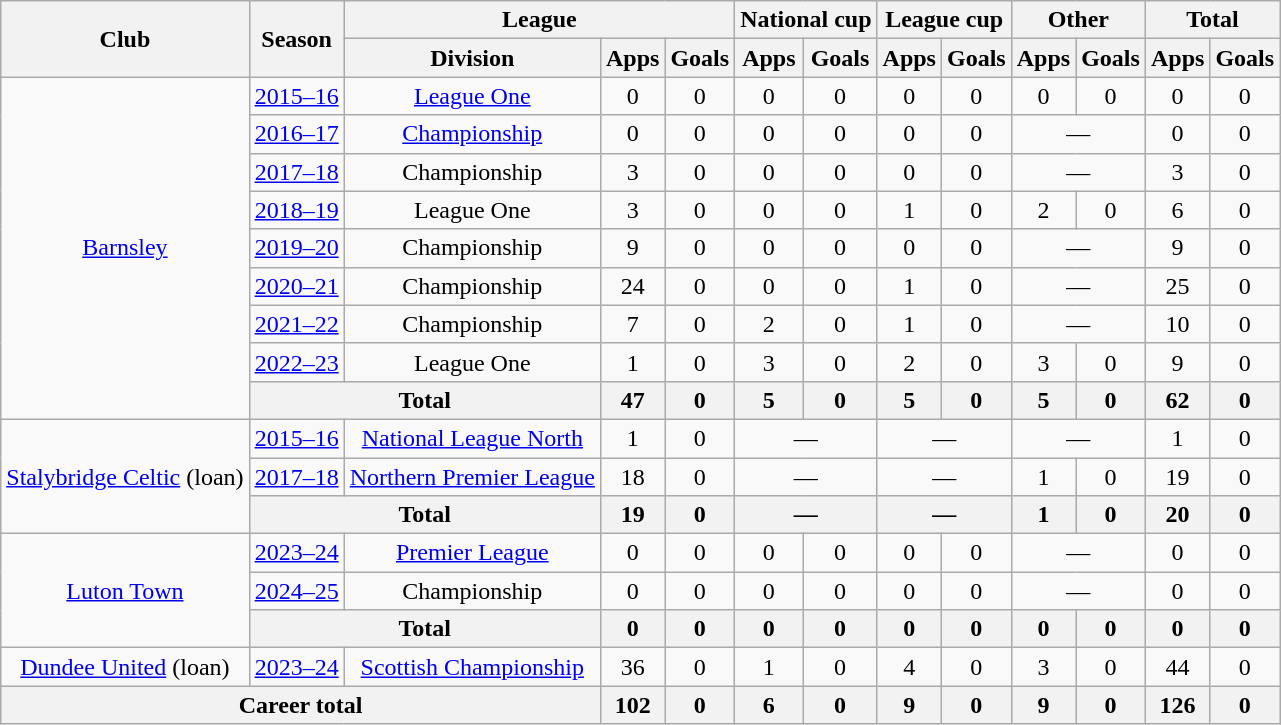<table class=wikitable style=text-align:center>
<tr>
<th rowspan=2>Club</th>
<th rowspan=2>Season</th>
<th colspan=3>League</th>
<th colspan=2>National cup</th>
<th colspan=2>League cup</th>
<th colspan=2>Other</th>
<th colspan=2>Total</th>
</tr>
<tr>
<th>Division</th>
<th>Apps</th>
<th>Goals</th>
<th>Apps</th>
<th>Goals</th>
<th>Apps</th>
<th>Goals</th>
<th>Apps</th>
<th>Goals</th>
<th>Apps</th>
<th>Goals</th>
</tr>
<tr>
<td rowspan=9><a href='#'>Barnsley</a></td>
<td><a href='#'>2015–16</a></td>
<td><a href='#'>League One</a></td>
<td>0</td>
<td>0</td>
<td>0</td>
<td>0</td>
<td>0</td>
<td>0</td>
<td>0</td>
<td>0</td>
<td>0</td>
<td>0</td>
</tr>
<tr>
<td><a href='#'>2016–17</a></td>
<td><a href='#'>Championship</a></td>
<td>0</td>
<td>0</td>
<td>0</td>
<td>0</td>
<td>0</td>
<td>0</td>
<td colspan=2>—</td>
<td>0</td>
<td>0</td>
</tr>
<tr>
<td><a href='#'>2017–18</a></td>
<td>Championship</td>
<td>3</td>
<td>0</td>
<td>0</td>
<td>0</td>
<td>0</td>
<td>0</td>
<td colspan=2>—</td>
<td>3</td>
<td>0</td>
</tr>
<tr>
<td><a href='#'>2018–19</a></td>
<td>League One</td>
<td>3</td>
<td>0</td>
<td>0</td>
<td>0</td>
<td>1</td>
<td>0</td>
<td>2</td>
<td>0</td>
<td>6</td>
<td>0</td>
</tr>
<tr>
<td><a href='#'>2019–20</a></td>
<td>Championship</td>
<td>9</td>
<td>0</td>
<td>0</td>
<td>0</td>
<td>0</td>
<td>0</td>
<td colspan=2>—</td>
<td>9</td>
<td>0</td>
</tr>
<tr>
<td><a href='#'>2020–21</a></td>
<td>Championship</td>
<td>24</td>
<td>0</td>
<td>0</td>
<td>0</td>
<td>1</td>
<td>0</td>
<td colspan=2>—</td>
<td>25</td>
<td>0</td>
</tr>
<tr>
<td><a href='#'>2021–22</a></td>
<td>Championship</td>
<td>7</td>
<td>0</td>
<td>2</td>
<td>0</td>
<td>1</td>
<td>0</td>
<td colspan=2>—</td>
<td>10</td>
<td>0</td>
</tr>
<tr>
<td><a href='#'>2022–23</a></td>
<td>League One</td>
<td>1</td>
<td>0</td>
<td>3</td>
<td>0</td>
<td>2</td>
<td>0</td>
<td>3</td>
<td>0</td>
<td>9</td>
<td>0</td>
</tr>
<tr>
<th colspan=2>Total</th>
<th>47</th>
<th>0</th>
<th>5</th>
<th>0</th>
<th>5</th>
<th>0</th>
<th>5</th>
<th>0</th>
<th>62</th>
<th>0</th>
</tr>
<tr>
<td rowspan=3><a href='#'>Stalybridge Celtic</a> (loan)</td>
<td><a href='#'>2015–16</a></td>
<td><a href='#'>National League North</a></td>
<td>1</td>
<td>0</td>
<td colspan=2>—</td>
<td colspan=2>—</td>
<td colspan=2>—</td>
<td>1</td>
<td>0</td>
</tr>
<tr>
<td><a href='#'>2017–18</a></td>
<td><a href='#'>Northern Premier League</a></td>
<td>18</td>
<td>0</td>
<td colspan=2>—</td>
<td colspan=2>—</td>
<td>1</td>
<td>0</td>
<td>19</td>
<td>0</td>
</tr>
<tr>
<th colspan=2>Total</th>
<th>19</th>
<th>0</th>
<th colspan=2>—</th>
<th colspan=2>—</th>
<th>1</th>
<th>0</th>
<th>20</th>
<th>0</th>
</tr>
<tr>
<td rowspan="3"><a href='#'>Luton Town</a></td>
<td><a href='#'>2023–24</a></td>
<td><a href='#'>Premier League</a></td>
<td>0</td>
<td>0</td>
<td>0</td>
<td>0</td>
<td>0</td>
<td>0</td>
<td colspan="2">—</td>
<td>0</td>
<td>0</td>
</tr>
<tr>
<td><a href='#'>2024–25</a></td>
<td>Championship</td>
<td>0</td>
<td>0</td>
<td>0</td>
<td>0</td>
<td>0</td>
<td>0</td>
<td colspan="2">—</td>
<td>0</td>
<td>0</td>
</tr>
<tr>
<th colspan="2">Total</th>
<th>0</th>
<th>0</th>
<th>0</th>
<th>0</th>
<th>0</th>
<th>0</th>
<th>0</th>
<th>0</th>
<th>0</th>
<th>0</th>
</tr>
<tr>
<td><a href='#'>Dundee United</a> (loan)</td>
<td><a href='#'>2023–24</a></td>
<td><a href='#'>Scottish Championship</a></td>
<td>36</td>
<td>0</td>
<td>1</td>
<td>0</td>
<td>4</td>
<td>0</td>
<td>3</td>
<td>0</td>
<td>44</td>
<td>0</td>
</tr>
<tr>
<th colspan=3>Career total</th>
<th>102</th>
<th>0</th>
<th>6</th>
<th>0</th>
<th>9</th>
<th>0</th>
<th>9</th>
<th>0</th>
<th>126</th>
<th>0</th>
</tr>
</table>
